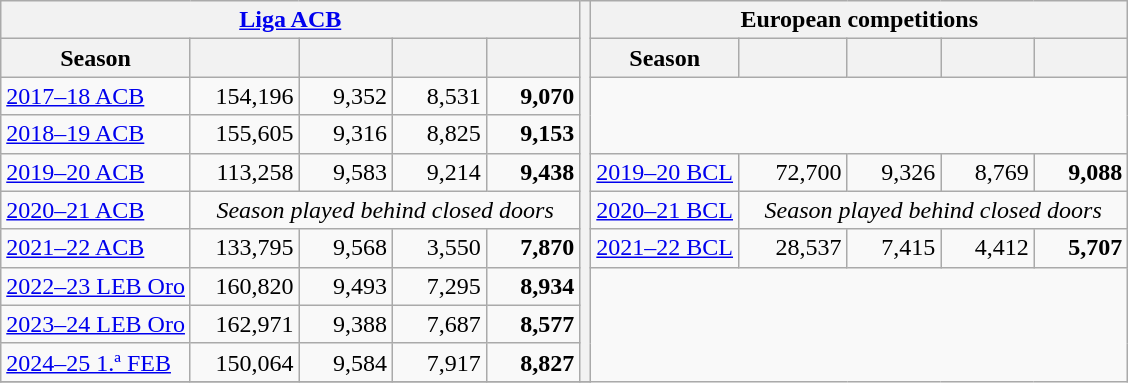<table class="wikitable" style="text-align:right">
<tr>
<th colspan=5><a href='#'>Liga ACB</a></th>
<th rowspan=10></th>
<th colspan=5>European competitions</th>
</tr>
<tr>
<th>Season</th>
<th width=65></th>
<th width=55></th>
<th width=55></th>
<th width=55></th>
<th>Season</th>
<th width=65></th>
<th width=55></th>
<th width=55></th>
<th width=55></th>
</tr>
<tr>
<td align=left><a href='#'>2017–18 ACB</a></td>
<td>154,196</td>
<td>9,352</td>
<td>8,531</td>
<td><strong>9,070</strong></td>
</tr>
<tr>
<td align=left><a href='#'>2018–19 ACB</a></td>
<td>155,605</td>
<td>9,316</td>
<td>8,825</td>
<td><strong>9,153</strong></td>
</tr>
<tr>
<td align=left><a href='#'>2019–20 ACB</a></td>
<td>113,258</td>
<td>9,583</td>
<td>9,214</td>
<td><strong>9,438</strong></td>
<td align=left><a href='#'>2019–20 BCL</a></td>
<td>72,700</td>
<td>9,326</td>
<td>8,769</td>
<td><strong>9,088</strong></td>
</tr>
<tr>
<td align=left><a href='#'>2020–21 ACB</a></td>
<td colspan=4 align=center><em>Season played behind closed doors</em></td>
<td align=left><a href='#'>2020–21 BCL</a></td>
<td colspan=4 align=center><em>Season played behind closed doors</em></td>
</tr>
<tr>
<td align=left><a href='#'>2021–22 ACB</a></td>
<td>133,795</td>
<td>9,568</td>
<td>3,550</td>
<td><strong>7,870</strong></td>
<td align=left><a href='#'>2021–22 BCL</a></td>
<td>28,537</td>
<td>7,415</td>
<td>4,412</td>
<td><strong>5,707</strong></td>
</tr>
<tr>
<td align=left><a href='#'>2022–23 LEB Oro</a></td>
<td>160,820</td>
<td>9,493</td>
<td>7,295</td>
<td><strong>8,934</strong></td>
</tr>
<tr>
<td align=left><a href='#'>2023–24 LEB Oro</a></td>
<td>162,971</td>
<td>9,388</td>
<td>7,687</td>
<td><strong>8,577</strong></td>
</tr>
<tr>
<td align=left><a href='#'>2024–25 1.ª FEB</a></td>
<td>150,064</td>
<td>9,584</td>
<td>7,917</td>
<td><strong>8,827</strong></td>
</tr>
<tr>
</tr>
</table>
